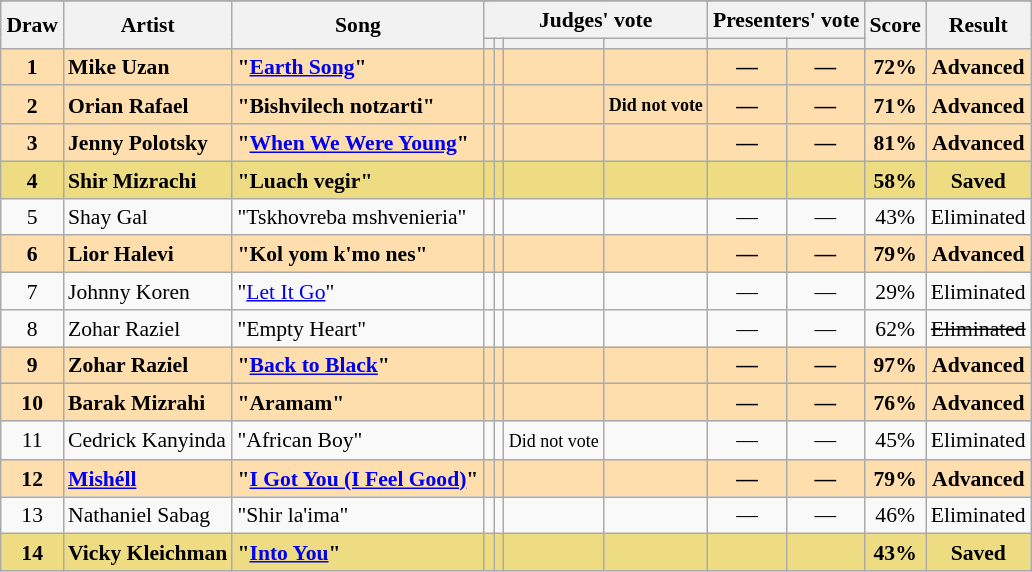<table class="sortable wikitable" style="margin: 1em auto 1em auto; text-align:center; font-size:90%; line-height:18px;">
<tr>
</tr>
<tr>
<th rowspan="2">Draw</th>
<th rowspan="2">Artist</th>
<th rowspan="2">Song</th>
<th colspan="4" class="unsortable">Judges' vote</th>
<th colspan="2" class="unsortable">Presenters' vote</th>
<th rowspan="2">Score</th>
<th rowspan="2">Result</th>
</tr>
<tr>
<th class="unsortable"></th>
<th class="unsortable"></th>
<th class="unsortable"></th>
<th class="unsortable"></th>
<th class="unsortable"></th>
<th class="unsortable"></th>
</tr>
<tr style="font-weight:bold; background:#FFDEAD;">
<td>1</td>
<td align="left">Mike Uzan</td>
<td align="left">"<a href='#'>Earth Song</a>"</td>
<td></td>
<td></td>
<td></td>
<td></td>
<td>—</td>
<td>—</td>
<td>72%</td>
<td>Advanced</td>
</tr>
<tr style="font-weight:bold; background:#FFDEAD;">
<td>2</td>
<td align="left">Orian Rafael</td>
<td align="left">"Bishvilech notzarti"</td>
<td></td>
<td></td>
<td></td>
<td><small>Did not vote</small></td>
<td>—</td>
<td>—</td>
<td>71%</td>
<td>Advanced</td>
</tr>
<tr style="font-weight:bold; background:#FFDEAD;">
<td>3</td>
<td align="left">Jenny Polotsky</td>
<td align="left">"<a href='#'>When We Were Young</a>"</td>
<td></td>
<td></td>
<td></td>
<td></td>
<td>—</td>
<td>—</td>
<td>81%</td>
<td>Advanced</td>
</tr>
<tr style="font-weight:bold; background:#eedc82;">
<td>4</td>
<td align="left">Shir Mizrachi</td>
<td align="left">"Luach vegir"</td>
<td></td>
<td></td>
<td></td>
<td></td>
<td></td>
<td></td>
<td>58%</td>
<td>Saved</td>
</tr>
<tr>
<td>5</td>
<td align="left">Shay Gal</td>
<td align="left">"Tskhovreba mshvenieria"</td>
<td></td>
<td></td>
<td></td>
<td></td>
<td>—</td>
<td>—</td>
<td>43%</td>
<td>Eliminated</td>
</tr>
<tr style="font-weight:bold; background:#FFDEAD;">
<td>6</td>
<td align="left">Lior Halevi</td>
<td align="left">"Kol yom k'mo nes"</td>
<td></td>
<td></td>
<td></td>
<td></td>
<td>—</td>
<td>—</td>
<td>79%</td>
<td>Advanced</td>
</tr>
<tr>
<td>7</td>
<td align="left">Johnny Koren</td>
<td align="left">"<a href='#'>Let It Go</a>"</td>
<td></td>
<td></td>
<td></td>
<td></td>
<td>—</td>
<td>—</td>
<td>29%</td>
<td>Eliminated</td>
</tr>
<tr>
<td>8</td>
<td align="left">Zohar Raziel</td>
<td align="left">"Empty Heart"</td>
<td></td>
<td></td>
<td></td>
<td></td>
<td>—</td>
<td>—</td>
<td>62%</td>
<td><s>Eliminated</s></td>
</tr>
<tr style="font-weight:bold; background:#FFDEAD;">
<td>9</td>
<td align="left">Zohar Raziel</td>
<td align="left">"<a href='#'>Back to Black</a>"</td>
<td></td>
<td></td>
<td></td>
<td></td>
<td>—</td>
<td>—</td>
<td>97%</td>
<td>Advanced</td>
</tr>
<tr style="font-weight:bold; background:#FFDEAD;">
<td>10</td>
<td align="left">Barak Mizrahi</td>
<td align="left">"Aramam"</td>
<td></td>
<td></td>
<td></td>
<td></td>
<td>—</td>
<td>—</td>
<td>76%</td>
<td>Advanced</td>
</tr>
<tr>
<td>11</td>
<td align="left">Cedrick Kanyinda</td>
<td align="left">"African Boy"</td>
<td></td>
<td></td>
<td><small>Did not vote</small></td>
<td></td>
<td>—</td>
<td>—</td>
<td>45%</td>
<td>Eliminated</td>
</tr>
<tr style="font-weight:bold; background:#FFDEAD;">
<td>12</td>
<td align="left"><a href='#'>Mishéll</a></td>
<td align="left">"<a href='#'>I Got You (I Feel Good)</a>"</td>
<td></td>
<td></td>
<td></td>
<td></td>
<td>—</td>
<td>—</td>
<td>79%</td>
<td>Advanced</td>
</tr>
<tr>
<td>13</td>
<td align="left">Nathaniel Sabag</td>
<td align="left">"Shir la'ima"</td>
<td></td>
<td></td>
<td></td>
<td></td>
<td>—</td>
<td>—</td>
<td>46%</td>
<td>Eliminated</td>
</tr>
<tr style="font-weight:bold; background:#eedc82;">
<td>14</td>
<td align="left">Vicky Kleichman</td>
<td align="left">"<a href='#'>Into You</a>"</td>
<td></td>
<td></td>
<td></td>
<td></td>
<td></td>
<td></td>
<td>43%</td>
<td>Saved</td>
</tr>
</table>
